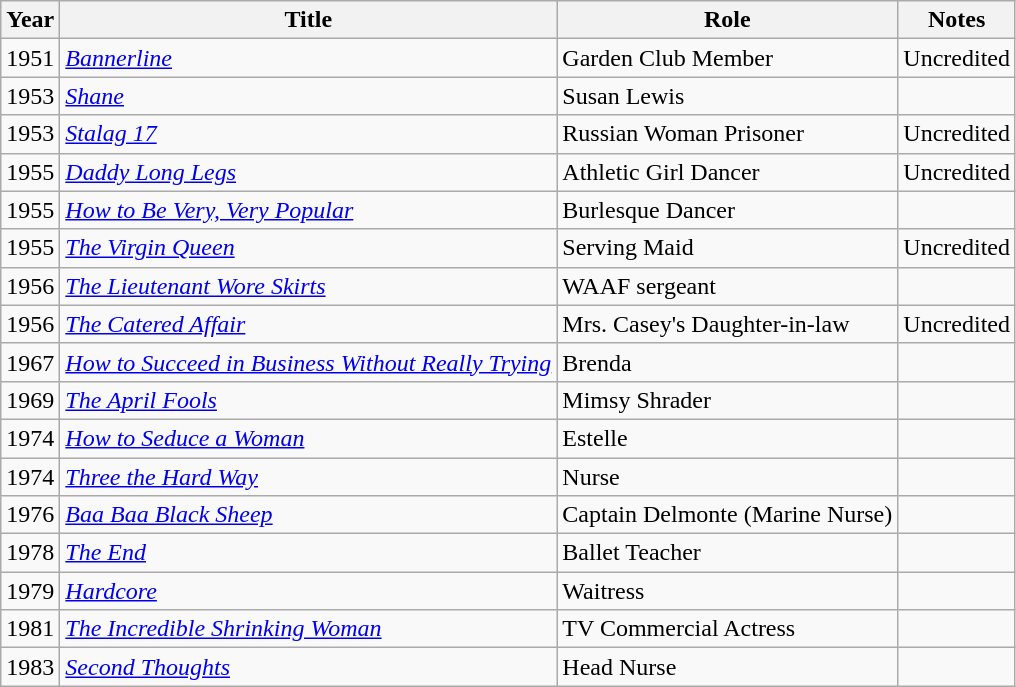<table class="wikitable">
<tr>
<th>Year</th>
<th>Title</th>
<th>Role</th>
<th>Notes</th>
</tr>
<tr>
<td>1951</td>
<td><em><a href='#'>Bannerline</a></em></td>
<td>Garden Club Member</td>
<td>Uncredited</td>
</tr>
<tr>
<td>1953</td>
<td><em><a href='#'>Shane</a></em></td>
<td>Susan Lewis</td>
<td></td>
</tr>
<tr>
<td>1953</td>
<td><em><a href='#'>Stalag 17</a></em></td>
<td>Russian Woman Prisoner</td>
<td>Uncredited</td>
</tr>
<tr>
<td>1955</td>
<td><em><a href='#'>Daddy Long Legs</a></em></td>
<td>Athletic Girl Dancer</td>
<td>Uncredited</td>
</tr>
<tr>
<td>1955</td>
<td><em><a href='#'>How to Be Very, Very Popular</a></em></td>
<td>Burlesque Dancer</td>
<td></td>
</tr>
<tr>
<td>1955</td>
<td><em><a href='#'>The Virgin Queen</a></em></td>
<td>Serving Maid</td>
<td>Uncredited</td>
</tr>
<tr>
<td>1956</td>
<td><em><a href='#'>The Lieutenant Wore Skirts</a></em></td>
<td>WAAF sergeant</td>
<td></td>
</tr>
<tr>
<td>1956</td>
<td><em><a href='#'>The Catered Affair</a></em></td>
<td>Mrs. Casey's Daughter-in-law</td>
<td>Uncredited</td>
</tr>
<tr>
<td>1967</td>
<td><em><a href='#'>How to Succeed in Business Without Really Trying</a></em></td>
<td>Brenda</td>
<td></td>
</tr>
<tr>
<td>1969</td>
<td><em><a href='#'>The April Fools</a></em></td>
<td>Mimsy Shrader</td>
<td></td>
</tr>
<tr>
<td>1974</td>
<td><em><a href='#'>How to Seduce a Woman</a></em></td>
<td>Estelle</td>
<td></td>
</tr>
<tr>
<td>1974</td>
<td><em><a href='#'>Three the Hard Way</a></em></td>
<td>Nurse</td>
<td></td>
</tr>
<tr>
<td>1976</td>
<td><em><a href='#'>Baa Baa Black Sheep</a></em></td>
<td>Captain Delmonte (Marine Nurse)</td>
<td></td>
</tr>
<tr>
<td>1978</td>
<td><em><a href='#'>The End</a></em></td>
<td>Ballet Teacher</td>
<td></td>
</tr>
<tr>
<td>1979</td>
<td><em><a href='#'>Hardcore</a></em></td>
<td>Waitress</td>
<td></td>
</tr>
<tr>
<td>1981</td>
<td><em><a href='#'>The Incredible Shrinking Woman</a></em></td>
<td>TV Commercial Actress</td>
<td></td>
</tr>
<tr>
<td>1983</td>
<td><em><a href='#'>Second Thoughts</a></em></td>
<td>Head Nurse</td>
<td></td>
</tr>
</table>
